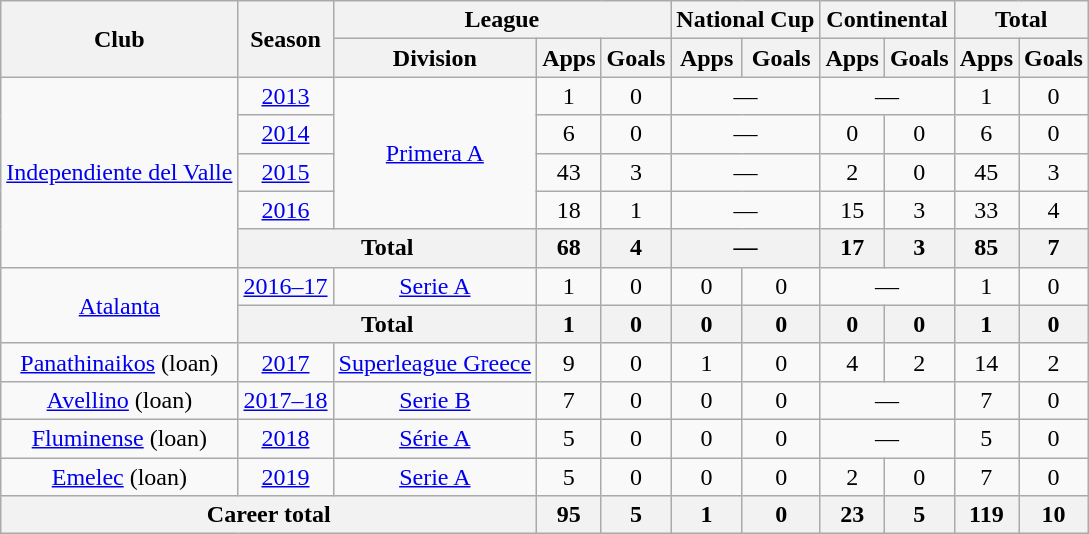<table class="wikitable" style="text-align:center">
<tr>
<th rowspan="2">Club</th>
<th rowspan="2">Season</th>
<th colspan="3">League</th>
<th colspan="2">National Cup</th>
<th colspan="2">Continental</th>
<th colspan="2">Total</th>
</tr>
<tr>
<th>Division</th>
<th>Apps</th>
<th>Goals</th>
<th>Apps</th>
<th>Goals</th>
<th>Apps</th>
<th>Goals</th>
<th>Apps</th>
<th>Goals</th>
</tr>
<tr>
<td rowspan="5"><a href='#'>Independiente del Valle</a></td>
<td><a href='#'>2013</a></td>
<td rowspan="4"><a href='#'>Primera A</a></td>
<td>1</td>
<td>0</td>
<td colspan="2">—</td>
<td colspan="2">—</td>
<td>1</td>
<td>0</td>
</tr>
<tr>
<td><a href='#'>2014</a></td>
<td>6</td>
<td>0</td>
<td colspan="2">—</td>
<td>0</td>
<td>0</td>
<td>6</td>
<td>0</td>
</tr>
<tr>
<td><a href='#'>2015</a></td>
<td>43</td>
<td>3</td>
<td colspan="2">—</td>
<td>2</td>
<td>0</td>
<td>45</td>
<td>3</td>
</tr>
<tr>
<td><a href='#'>2016</a></td>
<td>18</td>
<td>1</td>
<td colspan="2">—</td>
<td>15</td>
<td>3</td>
<td>33</td>
<td>4</td>
</tr>
<tr>
<th colspan="2">Total</th>
<th>68</th>
<th>4</th>
<th colspan="2">—</th>
<th>17</th>
<th>3</th>
<th>85</th>
<th>7</th>
</tr>
<tr>
<td rowspan="2"><a href='#'>Atalanta</a></td>
<td><a href='#'>2016–17</a></td>
<td><a href='#'>Serie A</a></td>
<td>1</td>
<td>0</td>
<td>0</td>
<td>0</td>
<td colspan="2">—</td>
<td>1</td>
<td>0</td>
</tr>
<tr>
<th colspan="2">Total</th>
<th>1</th>
<th>0</th>
<th>0</th>
<th>0</th>
<th>0</th>
<th>0</th>
<th>1</th>
<th>0</th>
</tr>
<tr>
<td><a href='#'>Panathinaikos</a> (loan)</td>
<td><a href='#'>2017</a></td>
<td><a href='#'>Superleague Greece</a></td>
<td>9</td>
<td>0</td>
<td>1</td>
<td>0</td>
<td>4</td>
<td>2</td>
<td>14</td>
<td>2</td>
</tr>
<tr>
<td><a href='#'>Avellino</a> (loan)</td>
<td><a href='#'>2017–18</a></td>
<td><a href='#'>Serie B</a></td>
<td>7</td>
<td>0</td>
<td>0</td>
<td>0</td>
<td colspan="2">—</td>
<td>7</td>
<td>0</td>
</tr>
<tr>
<td><a href='#'>Fluminense</a> (loan)</td>
<td><a href='#'>2018</a></td>
<td><a href='#'>Série A</a></td>
<td>5</td>
<td>0</td>
<td>0</td>
<td>0</td>
<td colspan="2">—</td>
<td>5</td>
<td>0</td>
</tr>
<tr>
<td><a href='#'>Emelec</a> (loan)</td>
<td><a href='#'>2019</a></td>
<td><a href='#'>Serie A</a></td>
<td>5</td>
<td>0</td>
<td>0</td>
<td>0</td>
<td>2</td>
<td>0</td>
<td>7</td>
<td>0</td>
</tr>
<tr>
<th colspan="3">Career total</th>
<th>95</th>
<th>5</th>
<th>1</th>
<th>0</th>
<th>23</th>
<th>5</th>
<th>119</th>
<th>10</th>
</tr>
</table>
